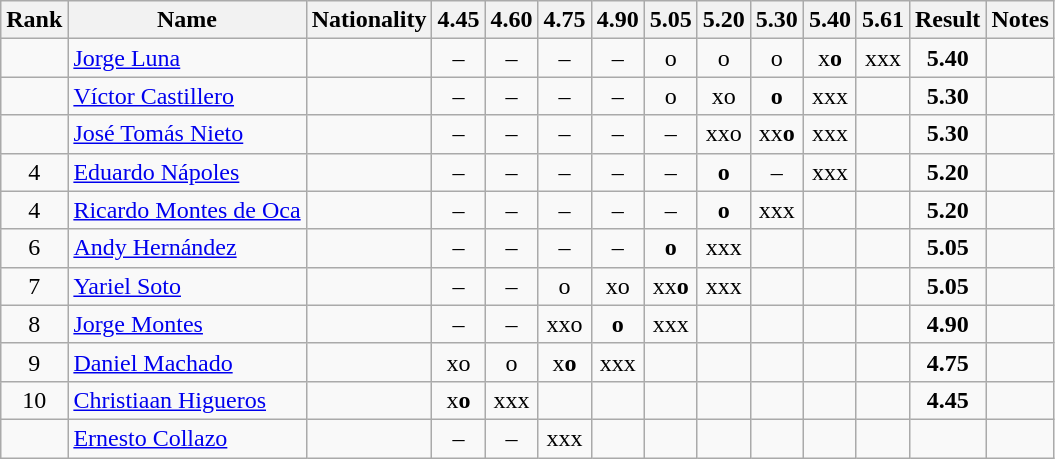<table class="wikitable sortable" style="text-align:center">
<tr>
<th>Rank</th>
<th>Name</th>
<th>Nationality</th>
<th>4.45</th>
<th>4.60</th>
<th>4.75</th>
<th>4.90</th>
<th>5.05</th>
<th>5.20</th>
<th>5.30</th>
<th>5.40</th>
<th>5.61</th>
<th>Result</th>
<th>Notes</th>
</tr>
<tr>
<td></td>
<td align=left><a href='#'>Jorge Luna</a></td>
<td align=left></td>
<td>–</td>
<td>–</td>
<td>–</td>
<td>–</td>
<td>o</td>
<td>o</td>
<td>o</td>
<td>x<strong>o</strong></td>
<td>xxx</td>
<td><strong>5.40</strong></td>
<td></td>
</tr>
<tr>
<td></td>
<td align=left><a href='#'>Víctor Castillero</a></td>
<td align=left></td>
<td>–</td>
<td>–</td>
<td>–</td>
<td>–</td>
<td>o</td>
<td>xo</td>
<td><strong>o</strong></td>
<td>xxx</td>
<td></td>
<td><strong>5.30</strong></td>
<td></td>
</tr>
<tr>
<td></td>
<td align=left><a href='#'>José Tomás Nieto</a></td>
<td align=left></td>
<td>–</td>
<td>–</td>
<td>–</td>
<td>–</td>
<td>–</td>
<td>xxo</td>
<td>xx<strong>o</strong></td>
<td>xxx</td>
<td></td>
<td><strong>5.30</strong></td>
<td></td>
</tr>
<tr>
<td>4</td>
<td align=left><a href='#'>Eduardo Nápoles</a></td>
<td align=left></td>
<td>–</td>
<td>–</td>
<td>–</td>
<td>–</td>
<td>–</td>
<td><strong>o</strong></td>
<td>–</td>
<td>xxx</td>
<td></td>
<td><strong>5.20</strong></td>
<td></td>
</tr>
<tr>
<td>4</td>
<td align=left><a href='#'>Ricardo Montes de Oca</a></td>
<td align=left></td>
<td>–</td>
<td>–</td>
<td>–</td>
<td>–</td>
<td>–</td>
<td><strong>o</strong></td>
<td>xxx</td>
<td></td>
<td></td>
<td><strong>5.20</strong></td>
<td></td>
</tr>
<tr>
<td>6</td>
<td align=left><a href='#'>Andy Hernández</a></td>
<td align=left></td>
<td>–</td>
<td>–</td>
<td>–</td>
<td>–</td>
<td><strong>o</strong></td>
<td>xxx</td>
<td></td>
<td></td>
<td></td>
<td><strong>5.05</strong></td>
<td></td>
</tr>
<tr>
<td>7</td>
<td align=left><a href='#'>Yariel Soto</a></td>
<td align=left></td>
<td>–</td>
<td>–</td>
<td>o</td>
<td>xo</td>
<td>xx<strong>o</strong></td>
<td>xxx</td>
<td></td>
<td></td>
<td></td>
<td><strong>5.05</strong></td>
<td></td>
</tr>
<tr>
<td>8</td>
<td align=left><a href='#'>Jorge Montes</a></td>
<td align=left></td>
<td>–</td>
<td>–</td>
<td>xxo</td>
<td><strong>o</strong></td>
<td>xxx</td>
<td></td>
<td></td>
<td></td>
<td></td>
<td><strong>4.90</strong></td>
<td></td>
</tr>
<tr>
<td>9</td>
<td align=left><a href='#'>Daniel Machado</a></td>
<td align=left></td>
<td>xo</td>
<td>o</td>
<td>x<strong>o</strong></td>
<td>xxx</td>
<td></td>
<td></td>
<td></td>
<td></td>
<td></td>
<td><strong>4.75</strong></td>
<td></td>
</tr>
<tr>
<td>10</td>
<td align=left><a href='#'>Christiaan Higueros</a></td>
<td align=left></td>
<td>x<strong>o</strong></td>
<td>xxx</td>
<td></td>
<td></td>
<td></td>
<td></td>
<td></td>
<td></td>
<td></td>
<td><strong>4.45</strong></td>
<td></td>
</tr>
<tr>
<td></td>
<td align=left><a href='#'>Ernesto Collazo</a></td>
<td align=left></td>
<td>–</td>
<td>–</td>
<td>xxx</td>
<td></td>
<td></td>
<td></td>
<td></td>
<td></td>
<td></td>
<td><strong></strong></td>
<td></td>
</tr>
</table>
